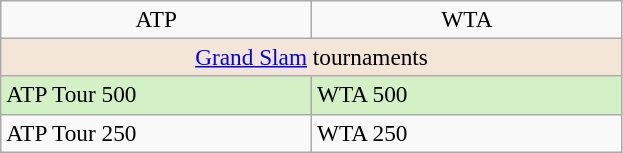<table class=wikitable style=font-size:97%>
<tr>
<td style="width:200px; text-align:center;">ATP</td>
<td style="width:200px; text-align:center;">WTA</td>
</tr>
<tr>
<td colspan="2" style="text-align:center; background:#f3e6d7;"><a href='#'>Grand Slam</a> tournaments</td>
</tr>
<tr>
<td style="background:#d4f1c5;">ATP Tour 500</td>
<td style="background:#d4f1c5;">WTA 500</td>
</tr>
<tr>
<td>ATP Tour 250</td>
<td>WTA 250</td>
</tr>
</table>
